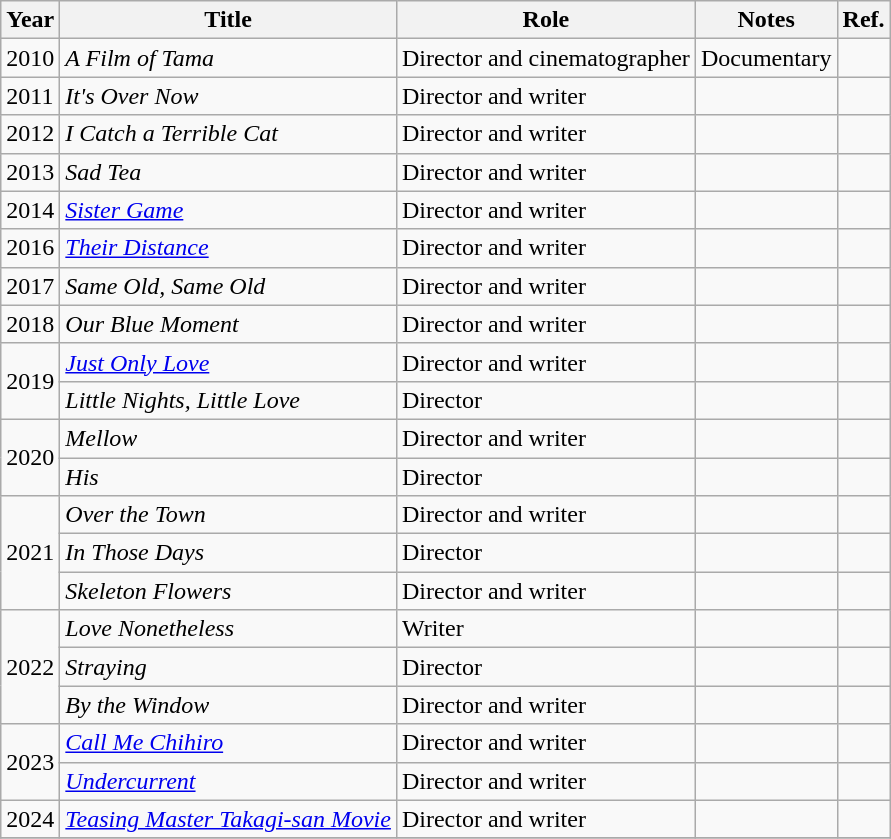<table class="wikitable sortable">
<tr>
<th>Year</th>
<th>Title</th>
<th class="unsortable">Role</th>
<th class="unsortable">Notes</th>
<th class="unsortable">Ref.</th>
</tr>
<tr>
<td>2010</td>
<td><em>A Film of Tama</em></td>
<td>Director and cinematographer</td>
<td>Documentary</td>
<td></td>
</tr>
<tr>
<td>2011</td>
<td><em>It's Over Now</em></td>
<td>Director and writer</td>
<td></td>
<td></td>
</tr>
<tr>
<td>2012</td>
<td><em>I Catch a Terrible Cat</em></td>
<td>Director and writer</td>
<td></td>
<td></td>
</tr>
<tr>
<td>2013</td>
<td><em>Sad Tea</em></td>
<td>Director and writer</td>
<td></td>
<td></td>
</tr>
<tr>
<td>2014</td>
<td><em><a href='#'>Sister Game</a></em></td>
<td>Director and writer</td>
<td></td>
<td></td>
</tr>
<tr>
<td>2016</td>
<td><em><a href='#'>Their Distance</a></em></td>
<td>Director and writer</td>
<td></td>
<td></td>
</tr>
<tr>
<td>2017</td>
<td><em>Same Old, Same Old</em></td>
<td>Director and writer</td>
<td></td>
<td></td>
</tr>
<tr>
<td>2018</td>
<td><em>Our Blue Moment</em></td>
<td>Director and writer</td>
<td></td>
<td></td>
</tr>
<tr>
<td rowspan=2>2019</td>
<td><em><a href='#'>Just Only Love</a></em></td>
<td>Director and writer</td>
<td></td>
<td></td>
</tr>
<tr>
<td><em>Little Nights, Little Love</em></td>
<td>Director</td>
<td></td>
<td></td>
</tr>
<tr>
<td rowspan=2>2020</td>
<td><em>Mellow</em></td>
<td>Director and writer</td>
<td></td>
<td></td>
</tr>
<tr>
<td><em>His</em></td>
<td>Director</td>
<td></td>
<td></td>
</tr>
<tr>
<td rowspan=3>2021</td>
<td><em>Over the Town</em></td>
<td>Director and writer</td>
<td></td>
<td></td>
</tr>
<tr>
<td><em>In Those Days</em></td>
<td>Director</td>
<td></td>
<td></td>
</tr>
<tr>
<td><em>Skeleton Flowers</em></td>
<td>Director and writer</td>
<td></td>
<td></td>
</tr>
<tr>
<td rowspan=3>2022</td>
<td><em>Love Nonetheless</em></td>
<td>Writer</td>
<td></td>
<td></td>
</tr>
<tr>
<td><em>Straying</em></td>
<td>Director</td>
<td></td>
<td></td>
</tr>
<tr>
<td><em>By the Window</em></td>
<td>Director and writer</td>
<td></td>
<td></td>
</tr>
<tr>
<td rowspan=2>2023</td>
<td><em><a href='#'>Call Me Chihiro</a></em></td>
<td>Director and writer</td>
<td></td>
<td></td>
</tr>
<tr>
<td><em><a href='#'>Undercurrent</a></em></td>
<td>Director and writer</td>
<td></td>
<td></td>
</tr>
<tr>
<td>2024</td>
<td><em><a href='#'>Teasing Master Takagi-san Movie</a></em></td>
<td>Director and writer</td>
<td></td>
<td></td>
</tr>
<tr>
</tr>
</table>
